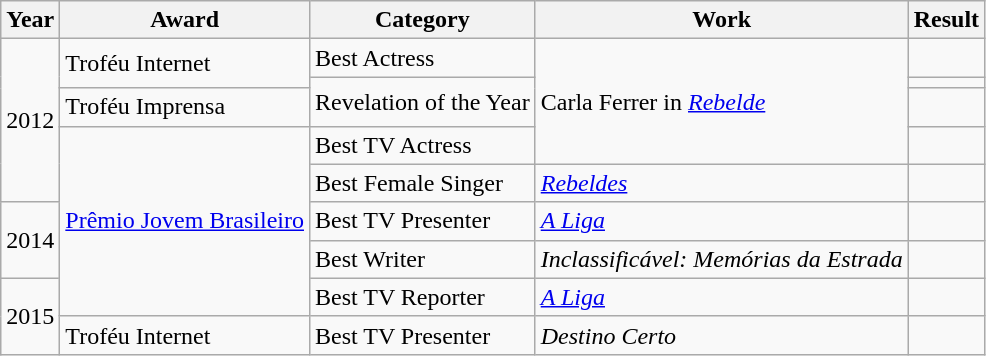<table class="wikitable">
<tr>
<th>Year</th>
<th>Award</th>
<th>Category</th>
<th>Work</th>
<th>Result</th>
</tr>
<tr>
<td rowspan="5">2012</td>
<td rowspan="2">Troféu Internet</td>
<td>Best Actress</td>
<td rowspan="4">Carla Ferrer in <em><a href='#'>Rebelde</a></em></td>
<td></td>
</tr>
<tr>
<td rowspan="2">Revelation of the Year</td>
<td></td>
</tr>
<tr>
<td>Troféu Imprensa</td>
<td></td>
</tr>
<tr>
<td rowspan="5"><a href='#'>Prêmio Jovem Brasileiro</a></td>
<td>Best TV Actress</td>
<td></td>
</tr>
<tr>
<td>Best Female Singer</td>
<td><em><a href='#'>Rebeldes</a></em></td>
<td></td>
</tr>
<tr>
<td rowspan="2">2014</td>
<td>Best TV Presenter</td>
<td><em><a href='#'>A Liga</a></em></td>
<td></td>
</tr>
<tr>
<td>Best Writer</td>
<td><em>Inclassificável: Memórias da Estrada</em></td>
<td></td>
</tr>
<tr>
<td rowspan="2">2015</td>
<td>Best TV Reporter</td>
<td><em><a href='#'>A Liga</a></em></td>
<td></td>
</tr>
<tr>
<td>Troféu Internet</td>
<td>Best TV Presenter</td>
<td><em>Destino Certo</em></td>
<td></td>
</tr>
</table>
